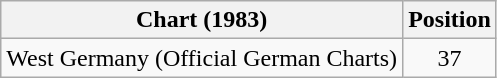<table class="wikitable">
<tr>
<th>Chart (1983)</th>
<th>Position</th>
</tr>
<tr>
<td>West Germany (Official German Charts)</td>
<td align="center">37</td>
</tr>
</table>
